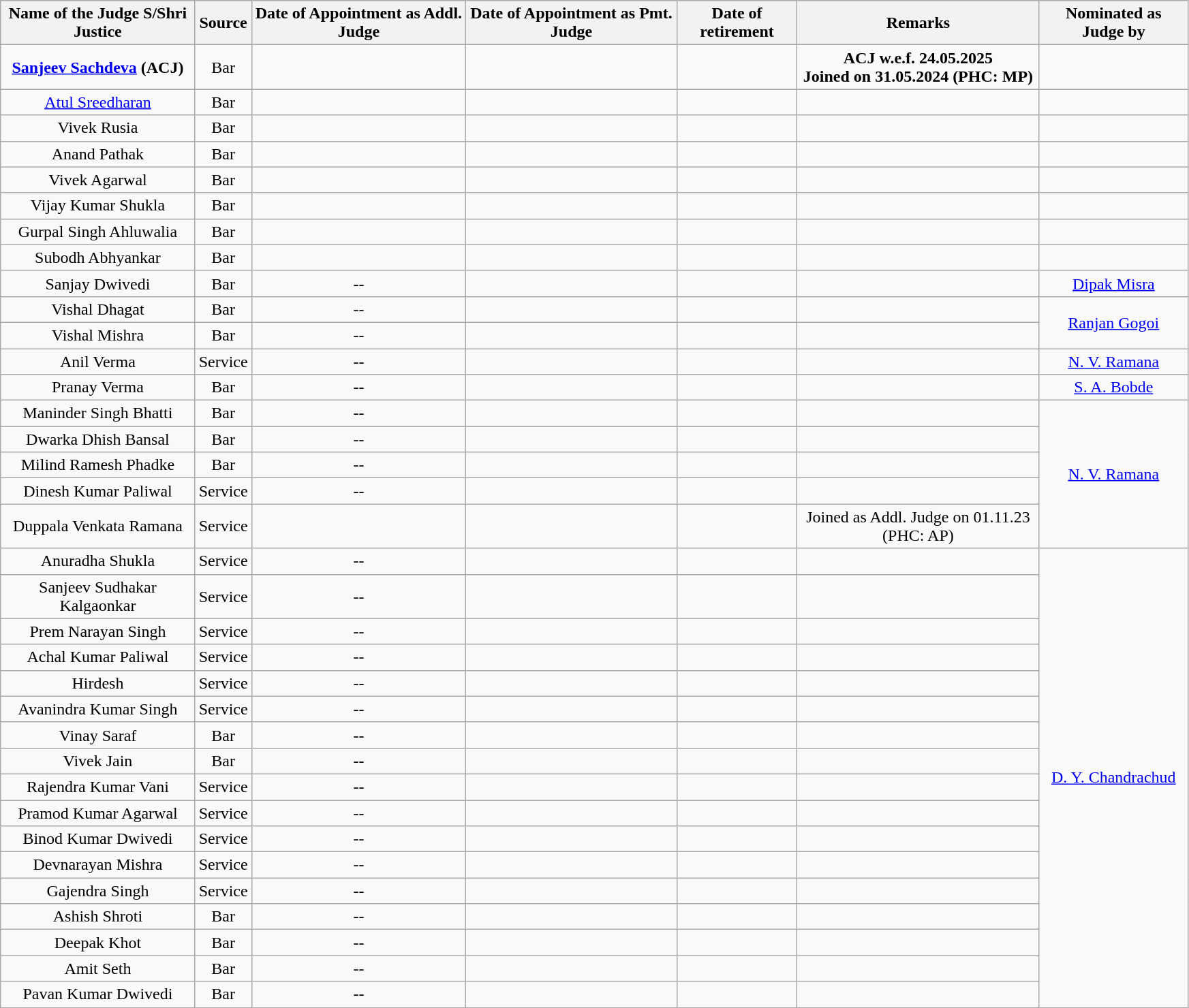<table class="wikitable sortable static-row-numbers static-row-header" style="text-align:center" width="92%">
<tr>
<th>Name of the Judge S/Shri Justice</th>
<th>Source</th>
<th>Date of Appointment as Addl. Judge</th>
<th>Date of Appointment as Pmt. Judge</th>
<th>Date of retirement</th>
<th>Remarks</th>
<th>Nominated as Judge by</th>
</tr>
<tr>
<td><a href='#'><strong>Sanjeev Sachdeva</strong></a> <strong>(ACJ)</strong></td>
<td>Bar</td>
<td></td>
<td></td>
<td></td>
<td><strong>ACJ w.e.f. 24.05.2025</strong><br><strong>Joined on 31.05.2024 (PHC: MP)</strong></td>
<td></td>
</tr>
<tr>
<td><a href='#'>Atul Sreedharan</a></td>
<td>Bar</td>
<td></td>
<td></td>
<td></td>
<td></td>
<td></td>
</tr>
<tr>
<td>Vivek Rusia</td>
<td>Bar</td>
<td></td>
<td></td>
<td></td>
<td></td>
<td></td>
</tr>
<tr>
<td>Anand Pathak</td>
<td>Bar</td>
<td></td>
<td></td>
<td></td>
<td></td>
<td></td>
</tr>
<tr>
<td>Vivek Agarwal</td>
<td>Bar</td>
<td></td>
<td></td>
<td></td>
<td></td>
<td></td>
</tr>
<tr>
<td>Vijay Kumar Shukla</td>
<td>Bar</td>
<td></td>
<td></td>
<td></td>
<td></td>
<td></td>
</tr>
<tr>
<td>Gurpal Singh Ahluwalia</td>
<td>Bar</td>
<td></td>
<td></td>
<td></td>
<td></td>
<td></td>
</tr>
<tr>
<td>Subodh Abhyankar</td>
<td>Bar</td>
<td></td>
<td></td>
<td></td>
<td></td>
<td></td>
</tr>
<tr>
<td>Sanjay Dwivedi</td>
<td>Bar</td>
<td>--</td>
<td></td>
<td></td>
<td></td>
<td><a href='#'>Dipak Misra</a></td>
</tr>
<tr>
<td>Vishal Dhagat</td>
<td>Bar</td>
<td>--</td>
<td></td>
<td></td>
<td></td>
<td rowspan="2"><a href='#'>Ranjan Gogoi</a></td>
</tr>
<tr>
<td>Vishal Mishra</td>
<td>Bar</td>
<td>--</td>
<td></td>
<td></td>
<td></td>
</tr>
<tr>
<td>Anil Verma</td>
<td>Service</td>
<td>--</td>
<td></td>
<td></td>
<td></td>
<td><a href='#'>N. V. Ramana</a></td>
</tr>
<tr>
<td>Pranay Verma</td>
<td>Bar</td>
<td>--</td>
<td></td>
<td></td>
<td></td>
<td><a href='#'>S. A. Bobde</a></td>
</tr>
<tr>
<td>Maninder Singh Bhatti</td>
<td>Bar</td>
<td>--</td>
<td></td>
<td></td>
<td></td>
<td rowspan="5"><a href='#'>N. V. Ramana</a></td>
</tr>
<tr>
<td>Dwarka Dhish Bansal</td>
<td>Bar</td>
<td>--</td>
<td></td>
<td></td>
<td></td>
</tr>
<tr>
<td>Milind Ramesh Phadke</td>
<td>Bar</td>
<td>--</td>
<td></td>
<td></td>
<td></td>
</tr>
<tr>
<td>Dinesh Kumar Paliwal</td>
<td>Service</td>
<td>--</td>
<td></td>
<td></td>
<td></td>
</tr>
<tr>
<td>Duppala Venkata Ramana</td>
<td>Service</td>
<td></td>
<td></td>
<td></td>
<td>Joined as Addl. Judge on 01.11.23 (PHC: AP)</td>
</tr>
<tr>
<td>Anuradha Shukla</td>
<td>Service</td>
<td>--</td>
<td></td>
<td></td>
<td></td>
<td rowspan="17"><a href='#'>D. Y. Chandrachud</a></td>
</tr>
<tr>
<td>Sanjeev Sudhakar Kalgaonkar</td>
<td>Service</td>
<td>--</td>
<td></td>
<td></td>
<td></td>
</tr>
<tr>
<td>Prem Narayan Singh</td>
<td>Service</td>
<td>--</td>
<td></td>
<td></td>
<td></td>
</tr>
<tr>
<td>Achal Kumar Paliwal</td>
<td>Service</td>
<td>--</td>
<td></td>
<td></td>
<td></td>
</tr>
<tr>
<td>Hirdesh</td>
<td>Service</td>
<td>--</td>
<td></td>
<td></td>
<td></td>
</tr>
<tr>
<td>Avanindra Kumar Singh</td>
<td>Service</td>
<td>--</td>
<td></td>
<td></td>
<td></td>
</tr>
<tr>
<td>Vinay Saraf</td>
<td>Bar</td>
<td>--</td>
<td></td>
<td></td>
<td></td>
</tr>
<tr>
<td>Vivek Jain</td>
<td>Bar</td>
<td>--</td>
<td></td>
<td></td>
<td></td>
</tr>
<tr>
<td>Rajendra Kumar Vani</td>
<td>Service</td>
<td>--</td>
<td></td>
<td></td>
<td></td>
</tr>
<tr>
<td>Pramod Kumar Agarwal</td>
<td>Service</td>
<td>--</td>
<td></td>
<td></td>
<td></td>
</tr>
<tr>
<td>Binod Kumar Dwivedi</td>
<td>Service</td>
<td>--</td>
<td></td>
<td></td>
<td></td>
</tr>
<tr>
<td>Devnarayan Mishra</td>
<td>Service</td>
<td>--</td>
<td></td>
<td></td>
<td></td>
</tr>
<tr>
<td>Gajendra Singh</td>
<td>Service</td>
<td>--</td>
<td></td>
<td></td>
<td></td>
</tr>
<tr>
<td>Ashish Shroti</td>
<td>Bar</td>
<td>--</td>
<td></td>
<td></td>
<td></td>
</tr>
<tr>
<td>Deepak Khot</td>
<td>Bar</td>
<td>--</td>
<td></td>
<td></td>
<td></td>
</tr>
<tr>
<td>Amit Seth</td>
<td>Bar</td>
<td>--</td>
<td></td>
<td></td>
<td></td>
</tr>
<tr>
<td>Pavan Kumar Dwivedi</td>
<td>Bar</td>
<td>--</td>
<td></td>
<td></td>
<td></td>
</tr>
</table>
